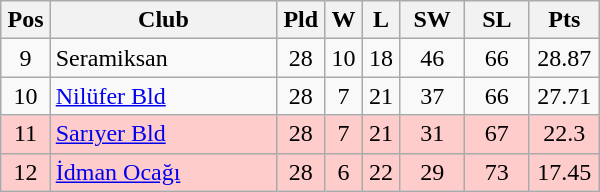<table class=wikitable style="text-align:center;" width="400">
<tr>
<th width=5%>Pos</th>
<th width=35%>Club</th>
<th width=5%>Pld</th>
<th width=5%>W</th>
<th width=5%>L</th>
<th width=10%>SW</th>
<th width=10%>SL</th>
<th width=10%>Pts</th>
</tr>
<tr>
<td>9</td>
<td align="left">Seramiksan</td>
<td>28</td>
<td>10</td>
<td>18</td>
<td>46</td>
<td>66</td>
<td>28.87</td>
</tr>
<tr>
<td>10</td>
<td align="left"><a href='#'>Nilüfer Bld</a></td>
<td>28</td>
<td>7</td>
<td>21</td>
<td>37</td>
<td>66</td>
<td>27.71</td>
</tr>
<tr style="background-color: #FFCCCC;">
<td>11</td>
<td align="left"><a href='#'>Sarıyer Bld</a></td>
<td>28</td>
<td>7</td>
<td>21</td>
<td>31</td>
<td>67</td>
<td>22.3</td>
</tr>
<tr style="background-color: #FFCCCC;">
<td>12</td>
<td align="left"><a href='#'>İdman Ocağı</a></td>
<td>28</td>
<td>6</td>
<td>22</td>
<td>29</td>
<td>73</td>
<td>17.45</td>
</tr>
</table>
